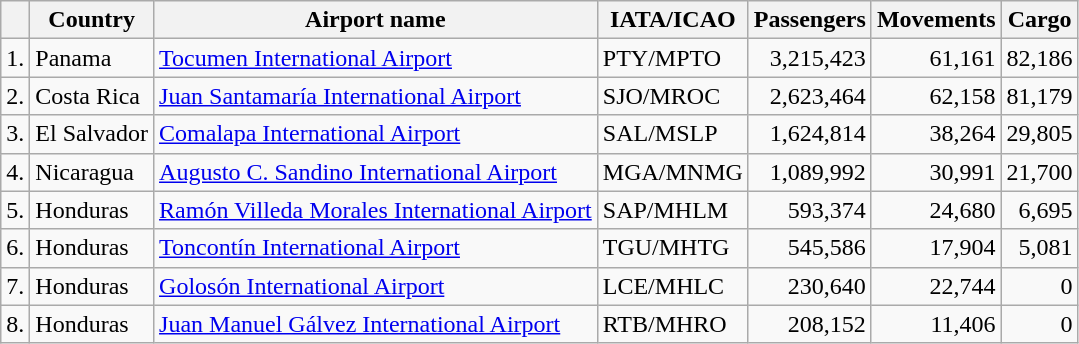<table class="wikitable sortable">
<tr>
<th></th>
<th>Country</th>
<th>Airport name</th>
<th>IATA/ICAO</th>
<th>Passengers</th>
<th>Movements</th>
<th>Cargo</th>
</tr>
<tr>
<td>1.</td>
<td>Panama</td>
<td><a href='#'>Tocumen International Airport</a></td>
<td>PTY/MPTO</td>
<td align=right>3,215,423</td>
<td align=right>61,161</td>
<td align=right>82,186</td>
</tr>
<tr>
<td>2.</td>
<td>Costa Rica</td>
<td><a href='#'>Juan Santamaría International Airport</a></td>
<td>SJO/MROC</td>
<td align=right>2,623,464</td>
<td align=right>62,158</td>
<td align=right>81,179</td>
</tr>
<tr>
<td>3.</td>
<td>El Salvador</td>
<td><a href='#'>Comalapa International Airport</a></td>
<td>SAL/MSLP</td>
<td align=right>1,624,814</td>
<td align=right>38,264</td>
<td align=right>29,805</td>
</tr>
<tr>
<td>4.</td>
<td>Nicaragua</td>
<td><a href='#'>Augusto C. Sandino International Airport</a></td>
<td>MGA/MNMG</td>
<td align=right>1,089,992</td>
<td align=right>30,991</td>
<td align=right>21,700</td>
</tr>
<tr>
<td>5.</td>
<td>Honduras</td>
<td><a href='#'>Ramón Villeda Morales International Airport</a></td>
<td>SAP/MHLM</td>
<td align=right>593,374</td>
<td align=right>24,680</td>
<td align=right>6,695</td>
</tr>
<tr>
<td>6.</td>
<td>Honduras</td>
<td><a href='#'>Toncontín International Airport</a></td>
<td>TGU/MHTG</td>
<td align=right>545,586</td>
<td align=right>17,904</td>
<td align=right>5,081</td>
</tr>
<tr>
<td>7.</td>
<td>Honduras</td>
<td><a href='#'>Golosón International Airport</a></td>
<td>LCE/MHLC</td>
<td align=right>230,640</td>
<td align=right>22,744</td>
<td align=right>0</td>
</tr>
<tr>
<td>8.</td>
<td>Honduras</td>
<td><a href='#'>Juan Manuel Gálvez International Airport</a></td>
<td>RTB/MHRO</td>
<td align=right>208,152</td>
<td align=right>11,406</td>
<td align=right>0</td>
</tr>
</table>
